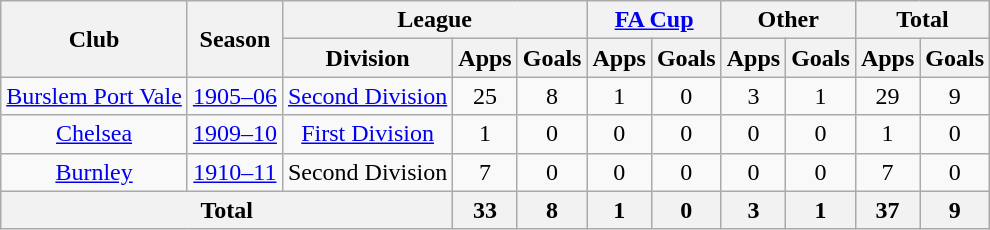<table class="wikitable" style="text-align:center">
<tr>
<th rowspan="2">Club</th>
<th rowspan="2">Season</th>
<th colspan="3">League</th>
<th colspan="2"><a href='#'>FA Cup</a></th>
<th colspan="2">Other</th>
<th colspan="2">Total</th>
</tr>
<tr>
<th>Division</th>
<th>Apps</th>
<th>Goals</th>
<th>Apps</th>
<th>Goals</th>
<th>Apps</th>
<th>Goals</th>
<th>Apps</th>
<th>Goals</th>
</tr>
<tr>
<td><a href='#'>Burslem Port Vale</a></td>
<td><a href='#'>1905–06</a></td>
<td><a href='#'>Second Division</a></td>
<td>25</td>
<td>8</td>
<td>1</td>
<td>0</td>
<td>3</td>
<td>1</td>
<td>29</td>
<td>9</td>
</tr>
<tr>
<td><a href='#'>Chelsea</a></td>
<td><a href='#'>1909–10</a></td>
<td><a href='#'>First Division</a></td>
<td>1</td>
<td>0</td>
<td>0</td>
<td>0</td>
<td>0</td>
<td>0</td>
<td>1</td>
<td>0</td>
</tr>
<tr>
<td><a href='#'>Burnley</a></td>
<td><a href='#'>1910–11</a></td>
<td>Second Division</td>
<td>7</td>
<td>0</td>
<td>0</td>
<td>0</td>
<td>0</td>
<td>0</td>
<td>7</td>
<td>0</td>
</tr>
<tr>
<th colspan="3">Total</th>
<th>33</th>
<th>8</th>
<th>1</th>
<th>0</th>
<th>3</th>
<th>1</th>
<th>37</th>
<th>9</th>
</tr>
</table>
